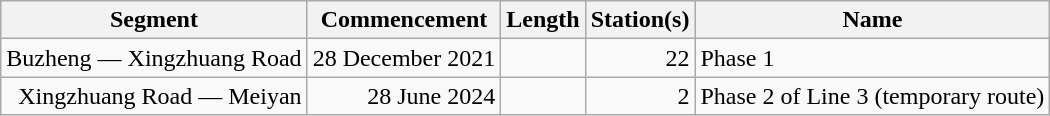<table class="wikitable" style="border-collapse: collapse; text-align: right;">
<tr>
<th>Segment</th>
<th>Commencement</th>
<th>Length</th>
<th>Station(s)</th>
<th>Name</th>
</tr>
<tr>
<td style="text-align: left;">Buzheng — Xingzhuang Road</td>
<td>28 December 2021</td>
<td></td>
<td>22</td>
<td style="text-align: left;">Phase 1</td>
</tr>
<tr>
<td>Xingzhuang Road — Meiyan</td>
<td>28 June 2024</td>
<td></td>
<td>2</td>
<td>Phase 2 of Line 3 (temporary route)</td>
</tr>
</table>
